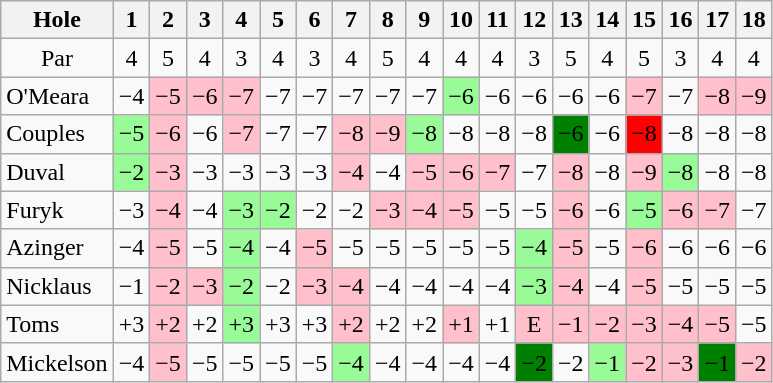<table class="wikitable" style="text-align:center">
<tr>
<th>Hole</th>
<th> 1 </th>
<th> 2 </th>
<th> 3 </th>
<th> 4 </th>
<th> 5 </th>
<th> 6 </th>
<th> 7 </th>
<th> 8 </th>
<th> 9 </th>
<th>10</th>
<th>11</th>
<th>12</th>
<th>13</th>
<th>14</th>
<th>15</th>
<th>16</th>
<th>17</th>
<th>18</th>
</tr>
<tr>
<td>Par</td>
<td>4</td>
<td>5</td>
<td>4</td>
<td>3</td>
<td>4</td>
<td>3</td>
<td>4</td>
<td>5</td>
<td>4</td>
<td>4</td>
<td>4</td>
<td>3</td>
<td>5</td>
<td>4</td>
<td>5</td>
<td>3</td>
<td>4</td>
<td>4</td>
</tr>
<tr>
<td align=left> O'Meara</td>
<td>−4</td>
<td style="background: Pink;">−5</td>
<td style="background: Pink;">−6</td>
<td style="background: Pink;">−7</td>
<td>−7</td>
<td>−7</td>
<td>−7</td>
<td>−7</td>
<td>−7</td>
<td style="background: PaleGreen;">−6</td>
<td>−6</td>
<td>−6</td>
<td>−6</td>
<td>−6</td>
<td style="background: Pink;">−7</td>
<td>−7</td>
<td style="background: Pink;">−8</td>
<td style="background: Pink;">−9</td>
</tr>
<tr>
<td align=left> Couples</td>
<td style="background: PaleGreen;">−5</td>
<td style="background: Pink;">−6</td>
<td>−6</td>
<td style="background: Pink;">−7</td>
<td>−7</td>
<td>−7</td>
<td style="background: Pink;">−8</td>
<td style="background: Pink;">−9</td>
<td style="background: PaleGreen;">−8</td>
<td>−8</td>
<td>−8</td>
<td>−8</td>
<td style="background: Green;">−6</td>
<td>−6</td>
<td style="background: Red;">−8</td>
<td>−8</td>
<td>−8</td>
<td>−8</td>
</tr>
<tr>
<td align=left> Duval</td>
<td style="background: PaleGreen;">−2</td>
<td style="background: Pink;">−3</td>
<td>−3</td>
<td>−3</td>
<td>−3</td>
<td>−3</td>
<td style="background: Pink;">−4</td>
<td>−4</td>
<td style="background: Pink;">−5</td>
<td style="background: Pink;">−6</td>
<td style="background: Pink;">−7</td>
<td>−7</td>
<td style="background: Pink;">−8</td>
<td>−8</td>
<td style="background: Pink;">−9</td>
<td style="background: PaleGreen;">−8</td>
<td>−8</td>
<td>−8</td>
</tr>
<tr>
<td align=left> Furyk</td>
<td>−3</td>
<td style="background: Pink;">−4</td>
<td>−4</td>
<td style="background: PaleGreen;">−3</td>
<td style="background: PaleGreen;">−2</td>
<td>−2</td>
<td>−2</td>
<td style="background: Pink;">−3</td>
<td style="background: Pink;">−4</td>
<td style="background: Pink;">−5</td>
<td>−5</td>
<td>−5</td>
<td style="background: Pink;">−6</td>
<td>−6</td>
<td style="background: PaleGreen;">−5</td>
<td style="background: Pink;">−6</td>
<td style="background: Pink;">−7</td>
<td>−7</td>
</tr>
<tr>
<td align=left> Azinger</td>
<td>−4</td>
<td style="background: Pink;">−5</td>
<td>−5</td>
<td style="background: PaleGreen;">−4</td>
<td>−4</td>
<td style="background: Pink;">−5</td>
<td>−5</td>
<td>−5</td>
<td>−5</td>
<td>−5</td>
<td>−5</td>
<td style="background: PaleGreen;">−4</td>
<td style="background: Pink;">−5</td>
<td>−5</td>
<td style="background: Pink;">−6</td>
<td>−6</td>
<td>−6</td>
<td>−6</td>
</tr>
<tr>
<td align=left> Nicklaus</td>
<td>−1</td>
<td style="background: Pink;">−2</td>
<td style="background: Pink;">−3</td>
<td style="background: PaleGreen;">−2</td>
<td>−2</td>
<td style="background: Pink;">−3</td>
<td style="background: Pink;">−4</td>
<td>−4</td>
<td>−4</td>
<td>−4</td>
<td>−4</td>
<td style="background: PaleGreen;">−3</td>
<td style="background: Pink;">−4</td>
<td>−4</td>
<td style="background: Pink;">−5</td>
<td>−5</td>
<td>−5</td>
<td>−5</td>
</tr>
<tr>
<td align=left> Toms</td>
<td>+3</td>
<td style="background: Pink;">+2</td>
<td>+2</td>
<td style="background: PaleGreen;">+3</td>
<td>+3</td>
<td>+3</td>
<td style="background: Pink;">+2</td>
<td>+2</td>
<td>+2</td>
<td style="background: Pink;">+1</td>
<td>+1</td>
<td style="background: Pink;">E</td>
<td style="background: Pink;">−1</td>
<td style="background: Pink;">−2</td>
<td style="background: Pink;">−3</td>
<td style="background: Pink;">−4</td>
<td style="background: Pink;">−5</td>
<td>−5</td>
</tr>
<tr>
<td align=left> Mickelson</td>
<td>−4</td>
<td style="background: Pink;">−5</td>
<td>−5</td>
<td>−5</td>
<td>−5</td>
<td>−5</td>
<td style="background: PaleGreen;">−4</td>
<td>−4</td>
<td>−4</td>
<td>−4</td>
<td>−4</td>
<td style="background: Green;">−2</td>
<td>−2</td>
<td style="background: PaleGreen;">−1</td>
<td style="background: Pink;">−2</td>
<td style="background: Pink;">−3</td>
<td style="background: Green;">−1</td>
<td style="background: Pink;">−2</td>
</tr>
</table>
